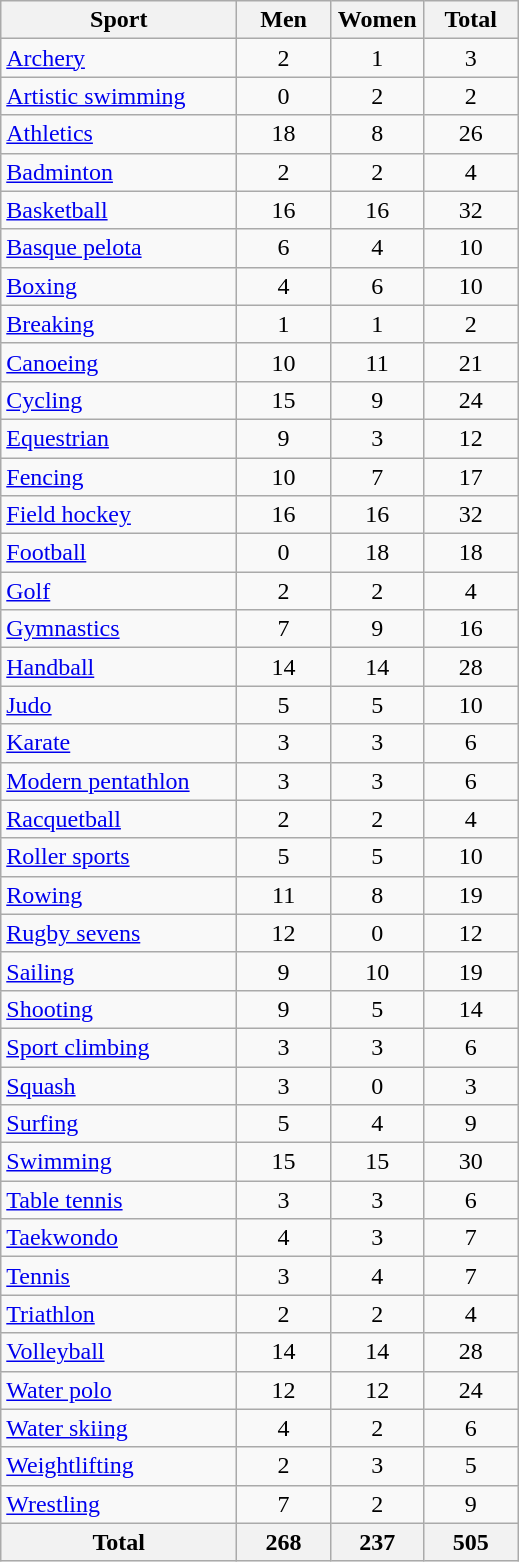<table class="wikitable sortable" style="text-align:center;">
<tr>
<th width=150>Sport</th>
<th width=55>Men</th>
<th width=55>Women</th>
<th width=55>Total</th>
</tr>
<tr>
<td align=left><a href='#'>Archery</a></td>
<td>2</td>
<td>1</td>
<td>3</td>
</tr>
<tr>
<td align=left><a href='#'>Artistic swimming</a></td>
<td>0</td>
<td>2</td>
<td>2</td>
</tr>
<tr>
<td align=left><a href='#'>Athletics</a></td>
<td>18</td>
<td>8</td>
<td>26</td>
</tr>
<tr>
<td align=left><a href='#'>Badminton</a></td>
<td>2</td>
<td>2</td>
<td>4</td>
</tr>
<tr>
<td align=left><a href='#'>Basketball</a></td>
<td>16</td>
<td>16</td>
<td>32</td>
</tr>
<tr>
<td align=left><a href='#'>Basque pelota</a></td>
<td>6</td>
<td>4</td>
<td>10</td>
</tr>
<tr>
<td align=left><a href='#'>Boxing</a></td>
<td>4</td>
<td>6</td>
<td>10</td>
</tr>
<tr>
<td align=left><a href='#'>Breaking</a></td>
<td>1</td>
<td>1</td>
<td>2</td>
</tr>
<tr>
<td align=left><a href='#'>Canoeing</a></td>
<td>10</td>
<td>11</td>
<td>21</td>
</tr>
<tr>
<td align=left><a href='#'>Cycling</a></td>
<td>15</td>
<td>9</td>
<td>24</td>
</tr>
<tr>
<td align=left><a href='#'>Equestrian</a></td>
<td>9</td>
<td>3</td>
<td>12</td>
</tr>
<tr>
<td align=left><a href='#'>Fencing</a></td>
<td>10</td>
<td>7</td>
<td>17</td>
</tr>
<tr>
<td align=left><a href='#'>Field hockey</a></td>
<td>16</td>
<td>16</td>
<td>32</td>
</tr>
<tr>
<td align=left><a href='#'>Football</a></td>
<td>0</td>
<td>18</td>
<td>18</td>
</tr>
<tr>
<td align=left><a href='#'>Golf</a></td>
<td>2</td>
<td>2</td>
<td>4</td>
</tr>
<tr>
<td align=left><a href='#'>Gymnastics</a></td>
<td>7</td>
<td>9</td>
<td>16</td>
</tr>
<tr>
<td align=left><a href='#'>Handball</a></td>
<td>14</td>
<td>14</td>
<td>28</td>
</tr>
<tr>
<td align=left><a href='#'>Judo</a></td>
<td>5</td>
<td>5</td>
<td>10</td>
</tr>
<tr>
<td align=left><a href='#'>Karate</a></td>
<td>3</td>
<td>3</td>
<td>6</td>
</tr>
<tr>
<td align=left><a href='#'>Modern pentathlon</a></td>
<td>3</td>
<td>3</td>
<td>6</td>
</tr>
<tr>
<td align=left><a href='#'>Racquetball</a></td>
<td>2</td>
<td>2</td>
<td>4</td>
</tr>
<tr>
<td align=left><a href='#'>Roller sports</a></td>
<td>5</td>
<td>5</td>
<td>10</td>
</tr>
<tr>
<td align=left><a href='#'>Rowing</a></td>
<td>11</td>
<td>8</td>
<td>19</td>
</tr>
<tr>
<td align=left><a href='#'>Rugby sevens</a></td>
<td>12</td>
<td>0</td>
<td>12</td>
</tr>
<tr>
<td align=left><a href='#'>Sailing</a></td>
<td>9</td>
<td>10</td>
<td>19</td>
</tr>
<tr>
<td align=left><a href='#'>Shooting</a></td>
<td>9</td>
<td>5</td>
<td>14</td>
</tr>
<tr>
<td align=left><a href='#'>Sport climbing</a></td>
<td>3</td>
<td>3</td>
<td>6</td>
</tr>
<tr>
<td align=left><a href='#'>Squash</a></td>
<td>3</td>
<td>0</td>
<td>3</td>
</tr>
<tr>
<td align=left><a href='#'>Surfing</a></td>
<td>5</td>
<td>4</td>
<td>9</td>
</tr>
<tr>
<td align=left><a href='#'>Swimming</a></td>
<td>15</td>
<td>15</td>
<td>30</td>
</tr>
<tr>
<td align=left><a href='#'>Table tennis</a></td>
<td>3</td>
<td>3</td>
<td>6</td>
</tr>
<tr>
<td align=left><a href='#'>Taekwondo</a></td>
<td>4</td>
<td>3</td>
<td>7</td>
</tr>
<tr>
<td align=left><a href='#'>Tennis</a></td>
<td>3</td>
<td>4</td>
<td>7</td>
</tr>
<tr>
<td align=left><a href='#'>Triathlon</a></td>
<td>2</td>
<td>2</td>
<td>4</td>
</tr>
<tr>
<td align=left><a href='#'>Volleyball</a></td>
<td>14</td>
<td>14</td>
<td>28</td>
</tr>
<tr>
<td align=left><a href='#'>Water polo</a></td>
<td>12</td>
<td>12</td>
<td>24</td>
</tr>
<tr>
<td align=left><a href='#'>Water skiing</a></td>
<td>4</td>
<td>2</td>
<td>6</td>
</tr>
<tr>
<td align=left><a href='#'>Weightlifting</a></td>
<td>2</td>
<td>3</td>
<td>5</td>
</tr>
<tr>
<td align=left><a href='#'>Wrestling</a></td>
<td>7</td>
<td>2</td>
<td>9</td>
</tr>
<tr>
<th>Total</th>
<th>268</th>
<th>237</th>
<th>505</th>
</tr>
</table>
